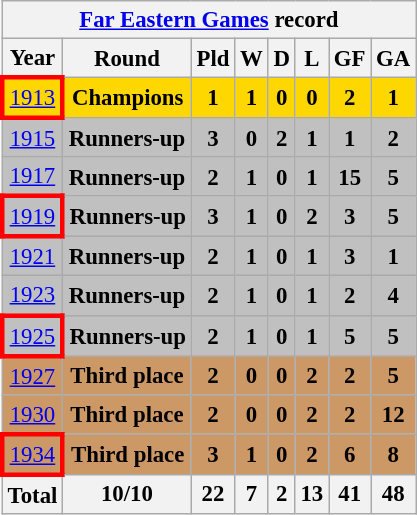<table class="wikitable collapsible collapsed" style="text-align: center; font-size:95%;">
<tr>
<th colspan=14 "><a href='#'>Far Eastern Games</a> record</th>
</tr>
<tr>
<th>Year</th>
<th>Round</th>
<th>Pld</th>
<th>W</th>
<th>D</th>
<th>L</th>
<th>GF</th>
<th>GA</th>
</tr>
<tr style="background:gold;">
<td style="border: 3px solid red"> <a href='#'>1913</a></td>
<td><strong>Champions</strong></td>
<td><strong>1</strong></td>
<td><strong>1</strong></td>
<td><strong>0</strong></td>
<td><strong>0</strong></td>
<td><strong>2</strong></td>
<td><strong>1</strong></td>
</tr>
<tr style="background:silver;">
<td> <a href='#'>1915</a></td>
<td><strong>Runners-up</strong></td>
<td><strong>3</strong></td>
<td><strong>0</strong></td>
<td><strong>2</strong></td>
<td><strong>1</strong></td>
<td><strong>1</strong></td>
<td><strong>2</strong></td>
</tr>
<tr style="background:silver;">
<td> <a href='#'>1917</a></td>
<td><strong>Runners-up</strong></td>
<td><strong>2</strong></td>
<td><strong>1</strong></td>
<td><strong>0</strong></td>
<td><strong>1</strong></td>
<td><strong>15</strong></td>
<td><strong>5</strong></td>
</tr>
<tr style="background:silver;">
<td style="border: 3px solid red"> <a href='#'>1919</a></td>
<td><strong>Runners-up</strong></td>
<td><strong>3</strong></td>
<td><strong>1</strong></td>
<td><strong>0</strong></td>
<td><strong>2</strong></td>
<td><strong>3</strong></td>
<td><strong>5</strong></td>
</tr>
<tr style="background:silver;">
<td> <a href='#'>1921</a></td>
<td><strong>Runners-up</strong></td>
<td><strong>2</strong></td>
<td><strong>1</strong></td>
<td><strong>0</strong></td>
<td><strong>1</strong></td>
<td><strong>3</strong></td>
<td><strong>1</strong></td>
</tr>
<tr style="background:silver;">
<td> <a href='#'>1923</a></td>
<td><strong>Runners-up</strong></td>
<td><strong>2</strong></td>
<td><strong>1</strong></td>
<td><strong>0</strong></td>
<td><strong>1</strong></td>
<td><strong>2</strong></td>
<td><strong>4</strong></td>
</tr>
<tr style="background:silver;">
<td style="border: 3px solid red"> <a href='#'>1925</a></td>
<td><strong>Runners-up</strong></td>
<td><strong>2</strong></td>
<td><strong>1</strong></td>
<td><strong>0</strong></td>
<td><strong>1</strong></td>
<td><strong>5</strong></td>
<td><strong>5</strong></td>
</tr>
<tr style="background:#c96;">
<td> <a href='#'>1927</a></td>
<td><strong>Third place</strong></td>
<td><strong>2</strong></td>
<td><strong>0</strong></td>
<td><strong>0</strong></td>
<td><strong>2</strong></td>
<td><strong>2</strong></td>
<td><strong>5</strong></td>
</tr>
<tr style="background:#c96;">
<td> <a href='#'>1930</a></td>
<td><strong>Third place</strong></td>
<td><strong>2</strong></td>
<td><strong>0</strong></td>
<td><strong>0</strong></td>
<td><strong>2</strong></td>
<td><strong>2</strong></td>
<td><strong>12</strong></td>
</tr>
<tr style="background:#c96;">
<td style="border: 3px solid red"> <a href='#'>1934</a></td>
<td><strong>Third place</strong></td>
<td><strong>3</strong></td>
<td><strong>1</strong></td>
<td><strong>0</strong></td>
<td><strong>2</strong></td>
<td><strong>6</strong></td>
<td><strong>8</strong></td>
</tr>
<tr>
<th><strong>Total</strong></th>
<th>10/10</th>
<th>22</th>
<th>7</th>
<th>2</th>
<th>13</th>
<th>41</th>
<th>48</th>
</tr>
</table>
